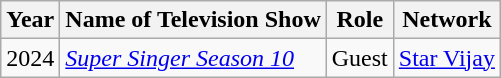<table class="wikitable">
<tr>
<th>Year</th>
<th>Name of Television Show</th>
<th>Role</th>
<th>Network</th>
</tr>
<tr>
<td>2024</td>
<td><em><a href='#'>Super Singer Season 10</a></em></td>
<td>Guest</td>
<td><a href='#'>Star Vijay</a></td>
</tr>
</table>
